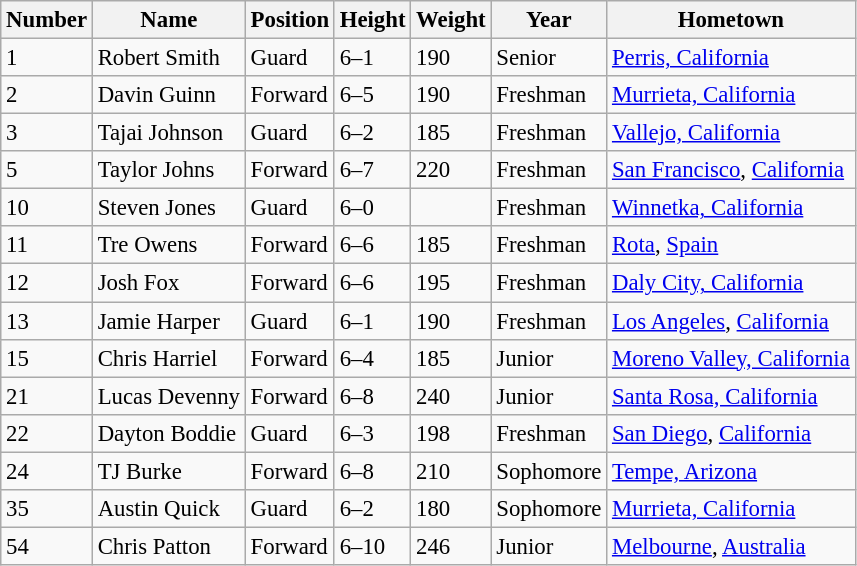<table class="wikitable" style="font-size: 95%;">
<tr>
<th>Number</th>
<th>Name</th>
<th>Position</th>
<th>Height</th>
<th>Weight</th>
<th>Year</th>
<th>Hometown</th>
</tr>
<tr>
<td>1</td>
<td>Robert Smith</td>
<td>Guard</td>
<td>6–1</td>
<td>190</td>
<td>Senior</td>
<td><a href='#'>Perris, California</a></td>
</tr>
<tr>
<td>2</td>
<td>Davin Guinn</td>
<td>Forward</td>
<td>6–5</td>
<td>190</td>
<td>Freshman</td>
<td><a href='#'>Murrieta, California</a></td>
</tr>
<tr>
<td>3</td>
<td>Tajai Johnson</td>
<td>Guard</td>
<td>6–2</td>
<td>185</td>
<td>Freshman</td>
<td><a href='#'>Vallejo, California</a></td>
</tr>
<tr>
<td>5</td>
<td>Taylor Johns</td>
<td>Forward</td>
<td>6–7</td>
<td>220</td>
<td>Freshman</td>
<td><a href='#'>San Francisco</a>, <a href='#'>California</a></td>
</tr>
<tr>
<td>10</td>
<td>Steven Jones</td>
<td>Guard</td>
<td>6–0</td>
<td></td>
<td>Freshman</td>
<td><a href='#'>Winnetka, California</a></td>
</tr>
<tr>
<td>11</td>
<td>Tre Owens</td>
<td>Forward</td>
<td>6–6</td>
<td>185</td>
<td>Freshman</td>
<td><a href='#'>Rota</a>, <a href='#'>Spain</a></td>
</tr>
<tr>
<td>12</td>
<td>Josh Fox</td>
<td>Forward</td>
<td>6–6</td>
<td>195</td>
<td>Freshman</td>
<td><a href='#'>Daly City, California</a></td>
</tr>
<tr>
<td>13</td>
<td>Jamie Harper</td>
<td>Guard</td>
<td>6–1</td>
<td>190</td>
<td>Freshman</td>
<td><a href='#'>Los Angeles</a>, <a href='#'>California</a></td>
</tr>
<tr>
<td>15</td>
<td>Chris Harriel</td>
<td>Forward</td>
<td>6–4</td>
<td>185</td>
<td>Junior</td>
<td><a href='#'>Moreno Valley, California</a></td>
</tr>
<tr>
<td>21</td>
<td>Lucas Devenny</td>
<td>Forward</td>
<td>6–8</td>
<td>240</td>
<td>Junior</td>
<td><a href='#'>Santa Rosa, California</a></td>
</tr>
<tr>
<td>22</td>
<td>Dayton Boddie</td>
<td>Guard</td>
<td>6–3</td>
<td>198</td>
<td>Freshman</td>
<td><a href='#'>San Diego</a>, <a href='#'>California</a></td>
</tr>
<tr>
<td>24</td>
<td>TJ Burke</td>
<td>Forward</td>
<td>6–8</td>
<td>210</td>
<td>Sophomore</td>
<td><a href='#'>Tempe, Arizona</a></td>
</tr>
<tr>
<td>35</td>
<td>Austin Quick</td>
<td>Guard</td>
<td>6–2</td>
<td>180</td>
<td>Sophomore</td>
<td><a href='#'>Murrieta, California</a></td>
</tr>
<tr>
<td>54</td>
<td>Chris Patton</td>
<td>Forward</td>
<td>6–10</td>
<td>246</td>
<td>Junior</td>
<td><a href='#'>Melbourne</a>, <a href='#'>Australia</a></td>
</tr>
</table>
